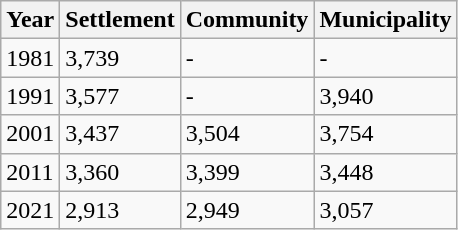<table class="wikitable">
<tr>
<th>Year</th>
<th>Settlement</th>
<th>Community</th>
<th>Municipality</th>
</tr>
<tr>
<td>1981</td>
<td>3,739</td>
<td>-</td>
<td>-</td>
</tr>
<tr>
<td>1991</td>
<td>3,577</td>
<td>-</td>
<td>3,940</td>
</tr>
<tr>
<td>2001</td>
<td>3,437</td>
<td>3,504</td>
<td>3,754</td>
</tr>
<tr>
<td>2011</td>
<td>3,360</td>
<td>3,399</td>
<td>3,448</td>
</tr>
<tr>
<td>2021</td>
<td>2,913</td>
<td>2,949</td>
<td>3,057</td>
</tr>
</table>
